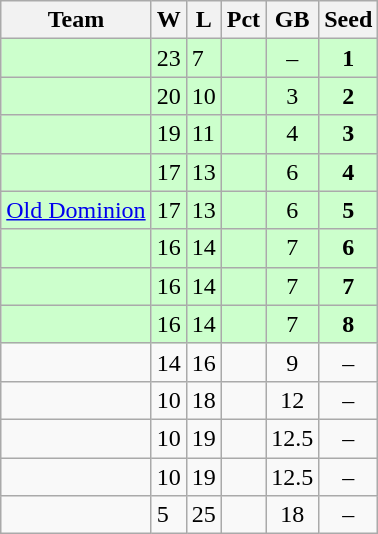<table class=wikitable>
<tr>
<th>Team</th>
<th>W</th>
<th>L</th>
<th>Pct</th>
<th>GB</th>
<th>Seed</th>
</tr>
<tr bgcolor="#ccffcc">
<td></td>
<td>23</td>
<td>7</td>
<td></td>
<td style="text-align:center;">–</td>
<td style="text-align:center;"><strong>1</strong></td>
</tr>
<tr bgcolor="#ccffcc">
<td></td>
<td>20</td>
<td>10</td>
<td></td>
<td style="text-align:center;">3</td>
<td style="text-align:center;"><strong>2</strong></td>
</tr>
<tr bgcolor="#ccffcc">
<td></td>
<td>19</td>
<td>11</td>
<td></td>
<td style="text-align:center;">4</td>
<td style="text-align:center;"><strong>3</strong></td>
</tr>
<tr bgcolor="#ccffcc">
<td></td>
<td>17</td>
<td>13</td>
<td></td>
<td style="text-align:center;">6</td>
<td style="text-align:center;"><strong>4</strong></td>
</tr>
<tr bgcolor="#ccffcc">
<td><a href='#'>Old Dominion</a></td>
<td>17</td>
<td>13</td>
<td></td>
<td style="text-align:center;">6</td>
<td style="text-align:center;"><strong>5</strong></td>
</tr>
<tr bgcolor="#ccffcc">
<td></td>
<td>16</td>
<td>14</td>
<td></td>
<td style="text-align:center;">7</td>
<td style="text-align:center;"><strong>6</strong></td>
</tr>
<tr bgcolor="#ccffcc">
<td></td>
<td>16</td>
<td>14</td>
<td></td>
<td style="text-align:center;">7</td>
<td style="text-align:center;"><strong>7</strong></td>
</tr>
<tr bgcolor="#ccffcc">
<td></td>
<td>16</td>
<td>14</td>
<td></td>
<td style="text-align:center;">7</td>
<td style="text-align:center;"><strong>8</strong></td>
</tr>
<tr>
<td></td>
<td>14</td>
<td>16</td>
<td></td>
<td style="text-align:center;">9</td>
<td style="text-align:center;">–</td>
</tr>
<tr>
<td></td>
<td>10</td>
<td>18</td>
<td></td>
<td style="text-align:center;">12</td>
<td style="text-align:center;">–</td>
</tr>
<tr>
<td></td>
<td>10</td>
<td>19</td>
<td></td>
<td style="text-align:center;">12.5</td>
<td style="text-align:center;">–</td>
</tr>
<tr>
<td></td>
<td>10</td>
<td>19</td>
<td></td>
<td style="text-align:center;">12.5</td>
<td style="text-align:center;">–</td>
</tr>
<tr>
<td></td>
<td>5</td>
<td>25</td>
<td></td>
<td style="text-align:center;">18</td>
<td style="text-align:center;">–</td>
</tr>
</table>
